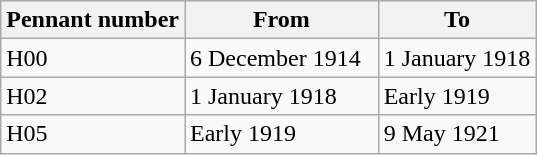<table class="wikitable" style="text-align:left">
<tr>
<th>Pennant number</th>
<th>From</th>
<th>To</th>
</tr>
<tr>
<td>H00</td>
<td>6 December 1914  </td>
<td>1 January 1918</td>
</tr>
<tr>
<td>H02</td>
<td>1 January 1918</td>
<td>Early 1919</td>
</tr>
<tr>
<td>H05</td>
<td>Early 1919</td>
<td>9 May 1921</td>
</tr>
</table>
